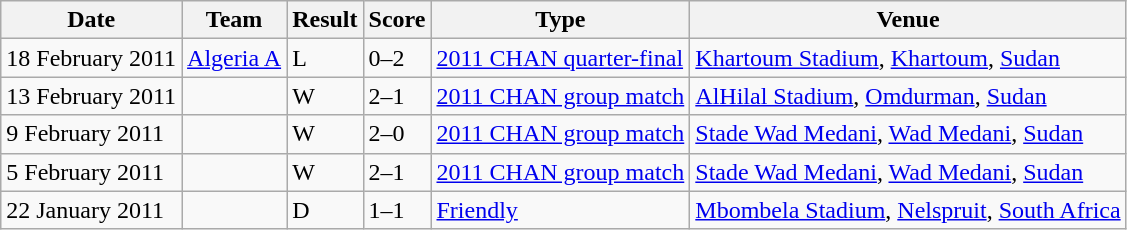<table class="wikitable">
<tr>
<th>Date</th>
<th>Team</th>
<th>Result</th>
<th>Score</th>
<th>Type</th>
<th>Venue</th>
</tr>
<tr>
<td>18 February 2011</td>
<td> <a href='#'>Algeria A</a></td>
<td>L</td>
<td>0–2</td>
<td><a href='#'>2011 CHAN quarter-final</a></td>
<td> <a href='#'>Khartoum Stadium</a>, <a href='#'>Khartoum</a>, <a href='#'>Sudan</a></td>
</tr>
<tr>
<td>13 February 2011</td>
<td></td>
<td>W</td>
<td>2–1</td>
<td><a href='#'>2011 CHAN group match</a></td>
<td> <a href='#'>AlHilal Stadium</a>, <a href='#'>Omdurman</a>, <a href='#'>Sudan</a></td>
</tr>
<tr>
<td>9 February 2011</td>
<td></td>
<td>W</td>
<td>2–0</td>
<td><a href='#'>2011 CHAN group match</a></td>
<td> <a href='#'>Stade Wad Medani</a>,  <a href='#'>Wad Medani</a>, <a href='#'>Sudan</a></td>
</tr>
<tr>
<td>5 February 2011</td>
<td></td>
<td>W</td>
<td>2–1</td>
<td><a href='#'>2011 CHAN group match</a></td>
<td>  <a href='#'>Stade Wad Medani</a>, <a href='#'>Wad Medani</a>, <a href='#'>Sudan</a></td>
</tr>
<tr>
<td>22 January 2011</td>
<td></td>
<td>D</td>
<td>1–1</td>
<td><a href='#'>Friendly</a></td>
<td>  <a href='#'>Mbombela Stadium</a>, <a href='#'>Nelspruit</a>, <a href='#'>South Africa</a></td>
</tr>
</table>
